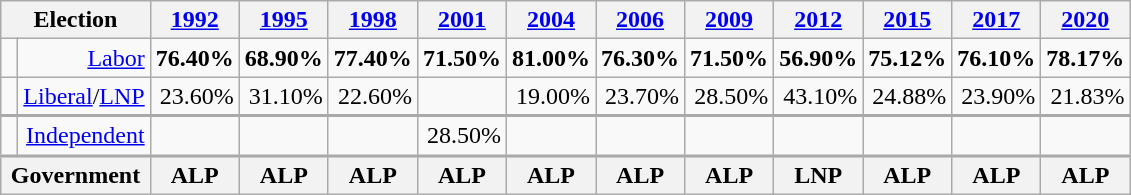<table class="wikitable">
<tr>
<th colspan="2">Election</th>
<th><a href='#'>1992</a></th>
<th><a href='#'>1995</a></th>
<th><a href='#'>1998</a></th>
<th><a href='#'>2001</a></th>
<th><a href='#'>2004</a></th>
<th><a href='#'>2006</a></th>
<th><a href='#'>2009</a></th>
<th><a href='#'>2012</a></th>
<th><a href='#'>2015</a></th>
<th><a href='#'>2017</a></th>
<th><a href='#'>2020</a></th>
</tr>
<tr align="right">
<td width="1pt" > </td>
<td><a href='#'>Labor</a></td>
<td><strong>76.40%</strong></td>
<td><strong>68.90%</strong></td>
<td><strong>77.40%</strong></td>
<td><strong>71.50%</strong></td>
<td><strong>81.00%</strong></td>
<td><strong>76.30%</strong></td>
<td><strong>71.50%</strong></td>
<td><strong>56.90%</strong></td>
<td><strong>75.12%</strong></td>
<td><strong>76.10%</strong></td>
<td><strong>78.17%</strong></td>
</tr>
<tr align="right" style="border-bottom: 2px solid darkgray;">
<td width="1pt" > </td>
<td><a href='#'>Liberal</a>/<a href='#'>LNP</a></td>
<td>23.60%</td>
<td>31.10%</td>
<td>22.60%</td>
<td></td>
<td>19.00%</td>
<td>23.70%</td>
<td>28.50%</td>
<td>43.10%</td>
<td>24.88%</td>
<td>23.90%</td>
<td>21.83%</td>
</tr>
<tr align="right" style="border-bottom: 2px solid darkgray;">
<td width="1pt" > </td>
<td><a href='#'>Independent</a></td>
<td></td>
<td></td>
<td></td>
<td>28.50%</td>
<td></td>
<td></td>
<td></td>
<td></td>
<td></td>
<td></td>
<td></td>
</tr>
<tr align="right">
<th colspan="2">Government</th>
<th>ALP</th>
<th>ALP</th>
<th>ALP</th>
<th>ALP</th>
<th>ALP</th>
<th>ALP</th>
<th>ALP</th>
<th>LNP</th>
<th>ALP</th>
<th>ALP</th>
<th>ALP</th>
</tr>
</table>
